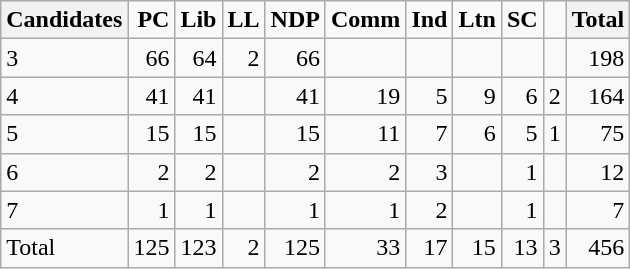<table class="wikitable" style="text-align:right;">
<tr>
<th>Candidates</th>
<td><strong>PC</strong></td>
<td><strong>Lib</strong></td>
<td><strong>LL</strong></td>
<td><strong>NDP</strong></td>
<td><strong>Comm</strong></td>
<td><strong>Ind</strong></td>
<td><strong>Ltn</strong></td>
<td><strong>SC</strong></td>
<td><strong></strong></td>
<th>Total</th>
</tr>
<tr>
<td style="text-align:left;">3</td>
<td>66</td>
<td>64</td>
<td>2</td>
<td>66</td>
<td></td>
<td></td>
<td></td>
<td></td>
<td></td>
<td>198</td>
</tr>
<tr>
<td style="text-align:left;">4</td>
<td>41</td>
<td>41</td>
<td></td>
<td>41</td>
<td>19</td>
<td>5</td>
<td>9</td>
<td>6</td>
<td>2</td>
<td>164</td>
</tr>
<tr>
<td style="text-align:left;">5</td>
<td>15</td>
<td>15</td>
<td></td>
<td>15</td>
<td>11</td>
<td>7</td>
<td>6</td>
<td>5</td>
<td>1</td>
<td>75</td>
</tr>
<tr>
<td style="text-align:left;">6</td>
<td>2</td>
<td>2</td>
<td></td>
<td>2</td>
<td>2</td>
<td>3</td>
<td></td>
<td>1</td>
<td></td>
<td>12</td>
</tr>
<tr>
<td style="text-align:left;">7</td>
<td>1</td>
<td>1</td>
<td></td>
<td>1</td>
<td>1</td>
<td>2</td>
<td></td>
<td>1</td>
<td></td>
<td>7</td>
</tr>
<tr>
<td style="text-align:left;">Total</td>
<td>125</td>
<td>123</td>
<td>2</td>
<td>125</td>
<td>33</td>
<td>17</td>
<td>15</td>
<td>13</td>
<td>3</td>
<td>456</td>
</tr>
</table>
